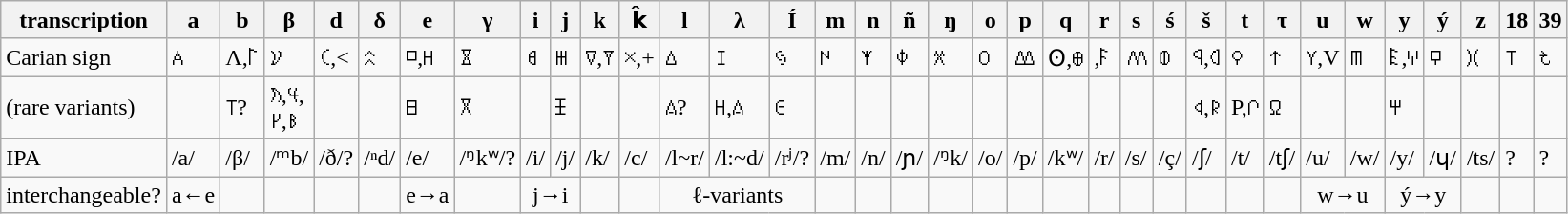<table class="wikitable">
<tr>
<th>transcription</th>
<th>a</th>
<th>b</th>
<th>β</th>
<th>d</th>
<th>δ</th>
<th>e</th>
<th>γ</th>
<th>i</th>
<th>j</th>
<th>k</th>
<th>k̂</th>
<th>l</th>
<th>λ</th>
<th>Í</th>
<th>m</th>
<th>n</th>
<th>ñ</th>
<th>ŋ</th>
<th>o</th>
<th>p</th>
<th>q</th>
<th>r</th>
<th>s</th>
<th>ś</th>
<th>š</th>
<th>t</th>
<th>τ</th>
<th>u</th>
<th>w</th>
<th>y</th>
<th>ý</th>
<th>z</th>
<th>18</th>
<th>39</th>
</tr>
<tr>
<td>Carian sign</td>
<td>𐊠</td>
<td>Λ,𐊩</td>
<td>𐋊</td>
<td>𐊢,<</td>
<td>𐊾</td>
<td>𐊺,𐋏</td>
<td>𐋀</td>
<td>𐊹</td>
<td>𐋅</td>
<td>𐊼,𐊽</td>
<td>𐊴,+</td>
<td>𐊣</td>
<td>𐊦</td>
<td>𐋃</td>
<td>𐊪</td>
<td>𐊵</td>
<td>𐊳</td>
<td>𐋄</td>
<td>𐊫</td>
<td>𐊷</td>
<td>ʘ,𐊨</td>
<td>,𐊥</td>
<td>𐊰</td>
<td>𐊸</td>
<td>𐤧,𐤭</td>
<td>𐊭</td>
<td>𐋇</td>
<td>𐊲,V</td>
<td>𐊿</td>
<td>𐊤,𐋈</td>
<td>𐊻</td>
<td>𐋂</td>
<td>𐊱</td>
<td>𐋆</td>
</tr>
<tr>
<td>(rare variants)</td>
<td></td>
<td>𐊱?</td>
<td>𐋋,𐋌,<br>𐋍,𐊡</td>
<td></td>
<td></td>
<td>𐊧</td>
<td>𐋁</td>
<td></td>
<td>𐤴</td>
<td></td>
<td></td>
<td>𐋎?</td>
<td>𐋏,𐋎</td>
<td>𐋉</td>
<td></td>
<td></td>
<td></td>
<td></td>
<td></td>
<td></td>
<td></td>
<td></td>
<td></td>
<td></td>
<td>𐊮,𐊯</td>
<td>Ρ,𐊬</td>
<td>𐊶</td>
<td></td>
<td></td>
<td>𐋐</td>
<td></td>
<td></td>
<td></td>
<td></td>
</tr>
<tr>
<td>IPA</td>
<td>/a/</td>
<td>/β/</td>
<td>/ᵐb/</td>
<td>/ð/?</td>
<td>/ⁿd/</td>
<td>/e/</td>
<td>/ᵑkʷ/?</td>
<td>/i/</td>
<td>/j/</td>
<td>/k/</td>
<td>/c/</td>
<td>/l~r/</td>
<td>/l:~d/</td>
<td>/rʲ/?</td>
<td>/m/</td>
<td>/n/</td>
<td>/ɲ/</td>
<td>/ᵑk/</td>
<td>/o/</td>
<td>/p/</td>
<td>/kʷ/</td>
<td>/r/</td>
<td>/s/</td>
<td>/ç/</td>
<td>/ʃ/</td>
<td>/t/</td>
<td>/tʃ/</td>
<td>/u/</td>
<td>/w/</td>
<td>/y/</td>
<td>/ɥ/</td>
<td>/ts/</td>
<td>?</td>
<td>?</td>
</tr>
<tr>
<td>interchangeable?</td>
<td>a←e</td>
<td></td>
<td></td>
<td></td>
<td></td>
<td>e→a</td>
<td></td>
<td colspan="2" align="center">j→i</td>
<td></td>
<td></td>
<td colspan="3" align="center">ℓ-variants</td>
<td></td>
<td></td>
<td></td>
<td></td>
<td></td>
<td></td>
<td></td>
<td></td>
<td></td>
<td></td>
<td></td>
<td></td>
<td></td>
<td colspan="2" align="center">w→u</td>
<td colspan="2" align="center">ý→y</td>
<td></td>
<td></td>
<td></td>
</tr>
</table>
